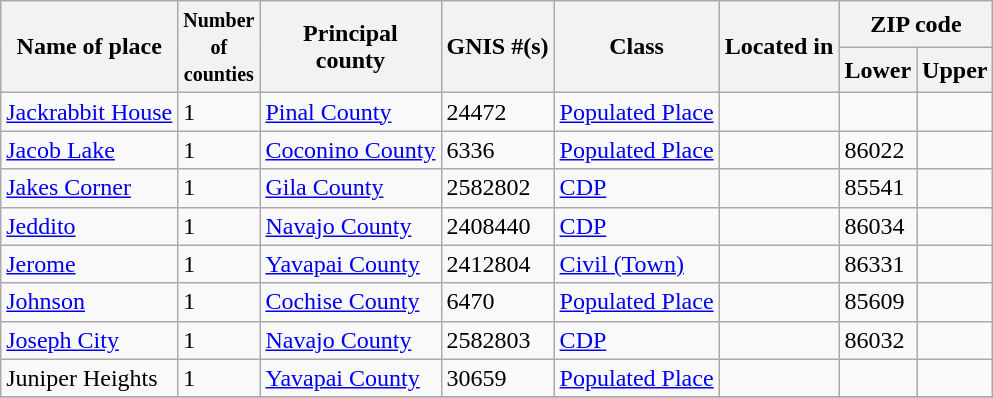<table class="wikitable sortable">
<tr>
<th rowspan=2>Name of place</th>
<th rowspan=2><small>Number <br>of<br>counties</small></th>
<th rowspan=2>Principal <br> county</th>
<th rowspan=2>GNIS #(s)</th>
<th rowspan=2>Class</th>
<th rowspan=2>Located in</th>
<th colspan=2>ZIP code</th>
</tr>
<tr>
<th>Lower</th>
<th>Upper</th>
</tr>
<tr>
<td><a href='#'>Jackrabbit House</a></td>
<td>1</td>
<td><a href='#'>Pinal County</a></td>
<td>24472</td>
<td><a href='#'>Populated Place</a></td>
<td></td>
<td></td>
<td></td>
</tr>
<tr>
<td><a href='#'>Jacob Lake</a></td>
<td>1</td>
<td><a href='#'>Coconino County</a></td>
<td>6336</td>
<td><a href='#'>Populated Place</a></td>
<td></td>
<td>86022</td>
<td></td>
</tr>
<tr>
<td><a href='#'>Jakes Corner</a></td>
<td>1</td>
<td><a href='#'>Gila County</a></td>
<td>2582802</td>
<td><a href='#'>CDP</a></td>
<td></td>
<td>85541</td>
<td></td>
</tr>
<tr>
<td><a href='#'>Jeddito</a></td>
<td>1</td>
<td><a href='#'>Navajo County</a></td>
<td>2408440</td>
<td><a href='#'>CDP</a></td>
<td></td>
<td>86034</td>
<td></td>
</tr>
<tr>
<td><a href='#'>Jerome</a></td>
<td>1</td>
<td><a href='#'>Yavapai County</a></td>
<td>2412804</td>
<td><a href='#'>Civil (Town)</a></td>
<td></td>
<td>86331</td>
<td></td>
</tr>
<tr>
<td><a href='#'>Johnson</a></td>
<td>1</td>
<td><a href='#'>Cochise County</a></td>
<td>6470</td>
<td><a href='#'>Populated Place</a></td>
<td></td>
<td>85609</td>
<td></td>
</tr>
<tr>
<td><a href='#'>Joseph City</a></td>
<td>1</td>
<td><a href='#'>Navajo County</a></td>
<td>2582803</td>
<td><a href='#'>CDP</a></td>
<td></td>
<td>86032</td>
<td></td>
</tr>
<tr>
<td>Juniper Heights</td>
<td>1</td>
<td><a href='#'>Yavapai County</a></td>
<td>30659</td>
<td><a href='#'>Populated Place</a></td>
<td></td>
<td></td>
<td></td>
</tr>
<tr>
</tr>
</table>
